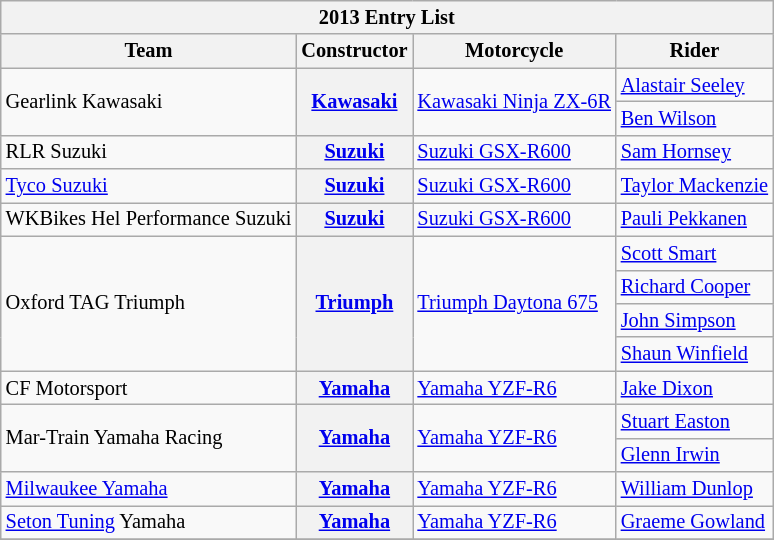<table class="wikitable" style="font-size: 85%">
<tr>
<th colspan=6>2013 Entry List</th>
</tr>
<tr>
<th>Team</th>
<th>Constructor</th>
<th>Motorcycle</th>
<th>Rider</th>
</tr>
<tr>
<td rowspan=2>Gearlink Kawasaki</td>
<th rowspan=2><a href='#'>Kawasaki</a></th>
<td rowspan=2><a href='#'>Kawasaki Ninja ZX-6R</a></td>
<td> <a href='#'>Alastair Seeley</a></td>
</tr>
<tr>
<td> <a href='#'>Ben Wilson</a></td>
</tr>
<tr>
<td>RLR Suzuki</td>
<th><a href='#'>Suzuki</a></th>
<td><a href='#'>Suzuki GSX-R600</a></td>
<td> <a href='#'>Sam Hornsey</a></td>
</tr>
<tr>
<td><a href='#'>Tyco Suzuki</a></td>
<th><a href='#'>Suzuki</a></th>
<td><a href='#'>Suzuki GSX-R600</a></td>
<td> <a href='#'>Taylor Mackenzie</a></td>
</tr>
<tr>
<td>WKBikes Hel Performance Suzuki</td>
<th><a href='#'>Suzuki</a></th>
<td><a href='#'>Suzuki GSX-R600</a></td>
<td> <a href='#'>Pauli Pekkanen</a></td>
</tr>
<tr>
<td rowspan=4>Oxford TAG Triumph</td>
<th rowspan=4><a href='#'>Triumph</a></th>
<td rowspan=4><a href='#'>Triumph Daytona 675</a></td>
<td> <a href='#'>Scott Smart</a></td>
</tr>
<tr>
<td> <a href='#'>Richard Cooper</a></td>
</tr>
<tr>
<td> <a href='#'>John Simpson</a></td>
</tr>
<tr>
<td> <a href='#'>Shaun Winfield</a></td>
</tr>
<tr>
<td>CF Motorsport</td>
<th><a href='#'>Yamaha</a></th>
<td><a href='#'>Yamaha YZF-R6</a></td>
<td> <a href='#'>Jake Dixon</a></td>
</tr>
<tr>
<td rowspan=2>Mar-Train Yamaha Racing</td>
<th rowspan=2><a href='#'>Yamaha</a></th>
<td rowspan=2><a href='#'>Yamaha YZF-R6</a></td>
<td> <a href='#'>Stuart Easton</a></td>
</tr>
<tr>
<td> <a href='#'>Glenn Irwin</a></td>
</tr>
<tr>
<td><a href='#'>Milwaukee Yamaha</a></td>
<th><a href='#'>Yamaha</a></th>
<td><a href='#'>Yamaha YZF-R6</a></td>
<td> <a href='#'>William Dunlop</a></td>
</tr>
<tr>
<td><a href='#'>Seton Tuning</a> Yamaha</td>
<th><a href='#'>Yamaha</a></th>
<td><a href='#'>Yamaha YZF-R6</a></td>
<td> <a href='#'>Graeme Gowland</a></td>
</tr>
<tr>
</tr>
</table>
